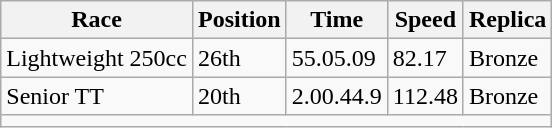<table class="wikitable">
<tr>
<th>Race</th>
<th>Position</th>
<th>Time</th>
<th>Speed</th>
<th>Replica</th>
</tr>
<tr>
<td>Lightweight 250cc</td>
<td>26th</td>
<td>55.05.09</td>
<td>82.17</td>
<td>Bronze</td>
</tr>
<tr>
<td>Senior TT</td>
<td>20th</td>
<td>2.00.44.9</td>
<td>112.48</td>
<td>Bronze</td>
</tr>
<tr>
<td colspan=5></td>
</tr>
</table>
